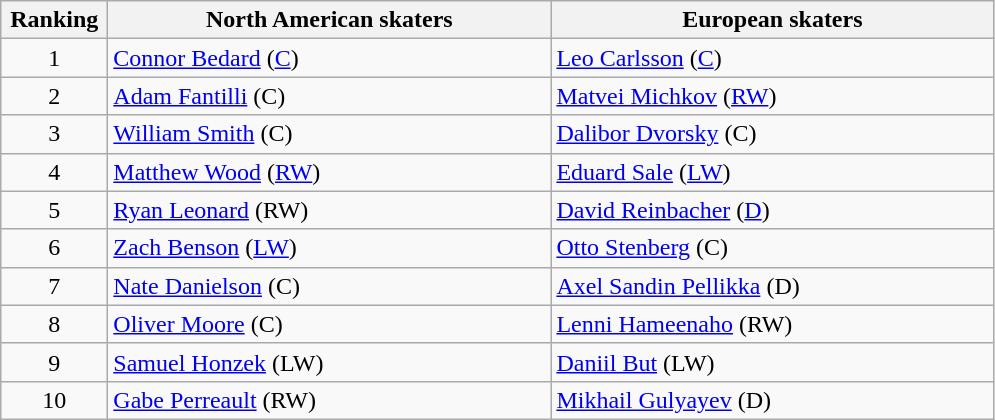<table class="wikitable">
<tr>
<th style="width:4em;">Ranking</th>
<th style="width:18em;">North American skaters</th>
<th style="width:18em;">European skaters</th>
</tr>
<tr>
<td style="text-align:center;">1</td>
<td> <a href='#'>Connor Bedard</a> (<a href='#'>C</a>)</td>
<td> <a href='#'>Leo Carlsson</a> (<a href='#'>C</a>)</td>
</tr>
<tr>
<td style="text-align:center;">2</td>
<td> <a href='#'>Adam Fantilli</a> (C)</td>
<td> <a href='#'>Matvei Michkov</a> (<a href='#'>RW</a>)</td>
</tr>
<tr>
<td style="text-align:center;">3</td>
<td> <a href='#'>William Smith</a> (C)</td>
<td> <a href='#'>Dalibor Dvorsky</a> (C)</td>
</tr>
<tr>
<td style="text-align:center;">4</td>
<td> <a href='#'>Matthew Wood</a> (<a href='#'>RW</a>)</td>
<td> <a href='#'>Eduard Sale</a> (<a href='#'>LW</a>)</td>
</tr>
<tr>
<td style="text-align:center;">5</td>
<td> <a href='#'>Ryan Leonard</a> (RW)</td>
<td> <a href='#'>David Reinbacher</a> (<a href='#'>D</a>)</td>
</tr>
<tr>
<td style="text-align:center;">6</td>
<td> <a href='#'>Zach Benson</a> (<a href='#'>LW</a>)</td>
<td> <a href='#'>Otto Stenberg</a> (C)</td>
</tr>
<tr>
<td style="text-align:center;">7</td>
<td> <a href='#'>Nate Danielson</a> (C)</td>
<td> <a href='#'>Axel Sandin Pellikka</a> (D)</td>
</tr>
<tr>
<td style="text-align:center;">8</td>
<td> <a href='#'>Oliver Moore</a> (C)</td>
<td> <a href='#'>Lenni Hameenaho</a> (RW)</td>
</tr>
<tr>
<td style="text-align:center;">9</td>
<td> <a href='#'>Samuel Honzek</a> (LW)</td>
<td> <a href='#'>Daniil But</a> (LW)</td>
</tr>
<tr>
<td style="text-align:center;">10</td>
<td> <a href='#'>Gabe Perreault</a> (RW)</td>
<td> <a href='#'>Mikhail Gulyayev</a> (D)</td>
</tr>
</table>
